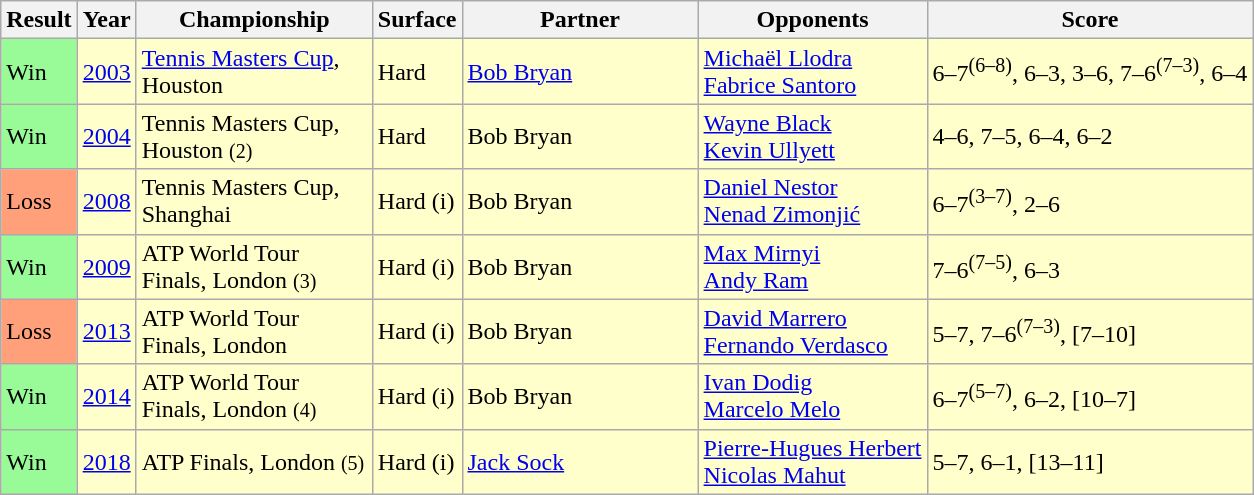<table class="sortable wikitable">
<tr>
<th>Result</th>
<th>Year</th>
<th width=150>Championship</th>
<th>Surface</th>
<th width=150>Partner</th>
<th>Opponents</th>
<th class="unsortable">Score</th>
</tr>
<tr bgcolor=ffffcc>
<td bgcolor=98FB98>Win</td>
<td><a href='#'>2003</a></td>
<td><a href='#'>Tennis Masters Cup</a>, Houston</td>
<td>Hard</td>
<td> <a href='#'>Bob Bryan</a></td>
<td> <a href='#'>Michaël Llodra</a><br> <a href='#'>Fabrice Santoro</a></td>
<td>6–7<sup>(6–8)</sup>, 6–3, 3–6, 7–6<sup>(7–3)</sup>, 6–4</td>
</tr>
<tr bgcolor=ffffcc>
<td bgcolor=98FB98>Win</td>
<td><a href='#'>2004</a></td>
<td>Tennis Masters Cup, Houston <small>(2)</small></td>
<td>Hard</td>
<td> Bob Bryan</td>
<td> <a href='#'>Wayne Black</a><br> <a href='#'>Kevin Ullyett</a></td>
<td>4–6, 7–5, 6–4, 6–2</td>
</tr>
<tr bgcolor=ffffcc>
<td bgcolor=FFA07A>Loss</td>
<td><a href='#'>2008</a></td>
<td>Tennis Masters Cup, Shanghai</td>
<td>Hard (i)</td>
<td> Bob Bryan</td>
<td> <a href='#'>Daniel Nestor</a><br> <a href='#'>Nenad Zimonjić</a></td>
<td>6–7<sup>(3–7)</sup>, 2–6</td>
</tr>
<tr bgcolor=ffffcc>
<td bgcolor=98FB98>Win</td>
<td><a href='#'>2009</a></td>
<td>ATP World Tour Finals, London <small>(3)</small></td>
<td>Hard (i)</td>
<td> Bob Bryan</td>
<td> <a href='#'>Max Mirnyi</a><br> <a href='#'>Andy Ram</a></td>
<td>7–6<sup>(7–5)</sup>, 6–3</td>
</tr>
<tr bgcolor=ffffcc>
<td bgcolor=FFA07A>Loss</td>
<td><a href='#'>2013</a></td>
<td>ATP World Tour Finals, London</td>
<td>Hard (i)</td>
<td> Bob Bryan</td>
<td> <a href='#'>David Marrero</a><br> <a href='#'>Fernando Verdasco</a></td>
<td>5–7, 7–6<sup>(7–3)</sup>, [7–10]</td>
</tr>
<tr bgcolor=ffffcc>
<td bgcolor=98FB98>Win</td>
<td><a href='#'>2014</a></td>
<td>ATP World Tour Finals, London <small>(4)</small></td>
<td>Hard (i)</td>
<td> Bob Bryan</td>
<td> <a href='#'>Ivan Dodig</a><br> <a href='#'>Marcelo Melo</a></td>
<td>6–7<sup>(5–7)</sup>, 6–2, [10–7]</td>
</tr>
<tr bgcolor=ffffcc>
<td bgcolor=98FB98>Win</td>
<td><a href='#'>2018</a></td>
<td>ATP Finals, London <small>(5)</small></td>
<td>Hard (i)</td>
<td> <a href='#'>Jack Sock</a></td>
<td> <a href='#'>Pierre-Hugues Herbert</a><br> <a href='#'>Nicolas Mahut</a></td>
<td>5–7, 6–1, [13–11]</td>
</tr>
</table>
